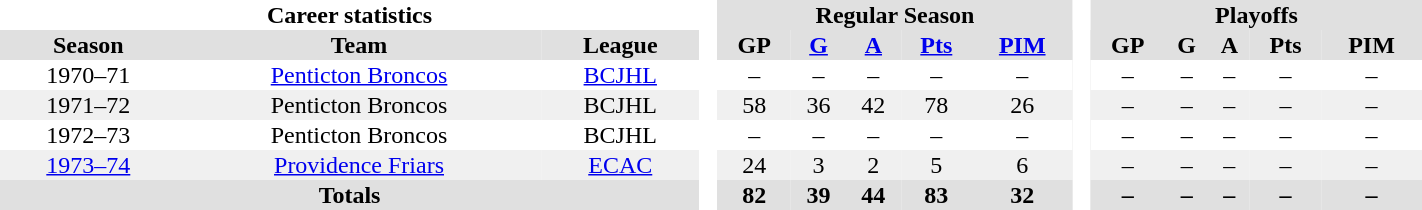<table border="0" cellpadding="1" cellspacing="0" style="text-align:center; width:75%">
<tr bgcolor="#e0e0e0">
<th colspan="3"  bgcolor="#ffffff">Career statistics</th>
<th rowspan="99" bgcolor="#ffffff"> </th>
<th colspan="5">Regular Season</th>
<th rowspan="99" bgcolor="#ffffff"> </th>
<th colspan="5">Playoffs</th>
</tr>
<tr bgcolor="#e0e0e0">
<th>Season</th>
<th>Team</th>
<th>League</th>
<th>GP</th>
<th><a href='#'>G</a></th>
<th><a href='#'>A</a></th>
<th><a href='#'>Pts</a></th>
<th><a href='#'>PIM</a></th>
<th>GP</th>
<th>G</th>
<th>A</th>
<th>Pts</th>
<th>PIM</th>
</tr>
<tr ALIGN="center">
<td>1970–71</td>
<td><a href='#'>Penticton Broncos</a></td>
<td><a href='#'>BCJHL</a></td>
<td>–</td>
<td>–</td>
<td>–</td>
<td>–</td>
<td>–</td>
<td>–</td>
<td>–</td>
<td>–</td>
<td>–</td>
<td>–</td>
</tr>
<tr ALIGN="center" bgcolor="#f0f0f0">
<td>1971–72</td>
<td>Penticton Broncos</td>
<td>BCJHL</td>
<td>58</td>
<td>36</td>
<td>42</td>
<td>78</td>
<td>26</td>
<td>–</td>
<td>–</td>
<td>–</td>
<td>–</td>
<td>–</td>
</tr>
<tr ALIGN="center">
<td>1972–73</td>
<td>Penticton Broncos</td>
<td>BCJHL</td>
<td>–</td>
<td>–</td>
<td>–</td>
<td>–</td>
<td>–</td>
<td>–</td>
<td>–</td>
<td>–</td>
<td>–</td>
<td>–</td>
</tr>
<tr ALIGN="center" bgcolor="#f0f0f0">
<td><a href='#'>1973–74</a></td>
<td><a href='#'>Providence Friars</a></td>
<td><a href='#'>ECAC</a></td>
<td>24</td>
<td>3</td>
<td>2</td>
<td>5</td>
<td>6</td>
<td>–</td>
<td>–</td>
<td>–</td>
<td>–</td>
<td>–</td>
</tr>
<tr bgcolor="#e0e0e0">
<th colspan="3">Totals</th>
<th>82</th>
<th>39</th>
<th>44</th>
<th>83</th>
<th>32</th>
<th>–</th>
<th>–</th>
<th>–</th>
<th>–</th>
<th>–</th>
</tr>
</table>
